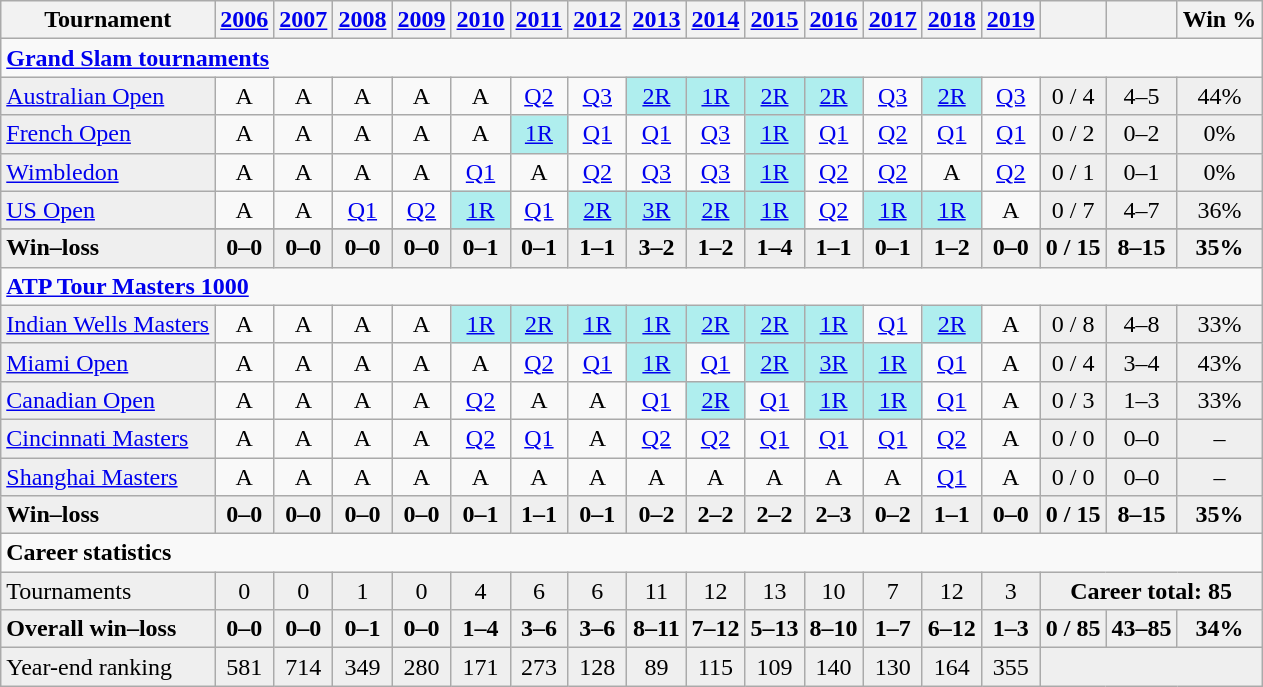<table class=wikitable style=text-align:center>
<tr>
<th>Tournament</th>
<th><a href='#'>2006</a></th>
<th><a href='#'>2007</a></th>
<th><a href='#'>2008</a></th>
<th><a href='#'>2009</a></th>
<th><a href='#'>2010</a></th>
<th><a href='#'>2011</a></th>
<th><a href='#'>2012</a></th>
<th><a href='#'>2013</a></th>
<th><a href='#'>2014</a></th>
<th><a href='#'>2015</a></th>
<th><a href='#'>2016</a></th>
<th><a href='#'>2017</a></th>
<th><a href='#'>2018</a></th>
<th><a href='#'>2019</a></th>
<th></th>
<th></th>
<th>Win %</th>
</tr>
<tr>
<td colspan=18 align=left><a href='#'><strong>Grand Slam tournaments</strong></a></td>
</tr>
<tr>
<td bgcolor=efefef align=left><a href='#'>Australian Open</a></td>
<td>A</td>
<td>A</td>
<td>A</td>
<td>A</td>
<td>A</td>
<td><a href='#'>Q2</a></td>
<td><a href='#'>Q3</a></td>
<td bgcolor=afeeee><a href='#'>2R</a></td>
<td bgcolor=afeeee><a href='#'>1R</a></td>
<td bgcolor=afeeee><a href='#'>2R</a></td>
<td bgcolor=afeeee><a href='#'>2R</a></td>
<td><a href='#'>Q3</a></td>
<td bgcolor=afeeee><a href='#'>2R</a></td>
<td><a href='#'>Q3</a></td>
<td bgcolor=efefef>0 / 4</td>
<td bgcolor=efefef>4–5</td>
<td bgcolor=efefef>44%</td>
</tr>
<tr>
<td bgcolor=efefef align=left><a href='#'>French Open</a></td>
<td>A</td>
<td>A</td>
<td>A</td>
<td>A</td>
<td>A</td>
<td bgcolor=afeeee><a href='#'>1R</a></td>
<td><a href='#'>Q1</a></td>
<td><a href='#'>Q1</a></td>
<td><a href='#'>Q3</a></td>
<td bgcolor=afeeee><a href='#'>1R</a></td>
<td><a href='#'>Q1</a></td>
<td><a href='#'>Q2</a></td>
<td><a href='#'>Q1</a></td>
<td><a href='#'>Q1</a></td>
<td bgcolor=efefef>0 / 2</td>
<td bgcolor=efefef>0–2</td>
<td bgcolor=efefef>0%</td>
</tr>
<tr>
<td bgcolor=efefef align=left><a href='#'>Wimbledon</a></td>
<td>A</td>
<td>A</td>
<td>A</td>
<td>A</td>
<td><a href='#'>Q1</a></td>
<td>A</td>
<td><a href='#'>Q2</a></td>
<td><a href='#'>Q3</a></td>
<td><a href='#'>Q3</a></td>
<td bgcolor=afeeee><a href='#'>1R</a></td>
<td><a href='#'>Q2</a></td>
<td><a href='#'>Q2</a></td>
<td>A</td>
<td><a href='#'>Q2</a></td>
<td bgcolor=efefef>0 / 1</td>
<td bgcolor=efefef>0–1</td>
<td bgcolor=efefef>0%</td>
</tr>
<tr>
<td bgcolor=efefef align=left><a href='#'>US Open</a></td>
<td>A</td>
<td>A</td>
<td><a href='#'>Q1</a></td>
<td><a href='#'>Q2</a></td>
<td bgcolor=afeeee><a href='#'>1R</a></td>
<td><a href='#'>Q1</a></td>
<td bgcolor=afeeee><a href='#'>2R</a></td>
<td bgcolor=afeeee><a href='#'>3R</a></td>
<td bgcolor=afeeee><a href='#'>2R</a></td>
<td bgcolor=afeeee><a href='#'>1R</a></td>
<td><a href='#'>Q2</a></td>
<td bgcolor=afeeee><a href='#'>1R</a></td>
<td bgcolor=afeeee><a href='#'>1R</a></td>
<td>A</td>
<td bgcolor=efefef>0 / 7</td>
<td bgcolor=efefef>4–7</td>
<td bgcolor=efefef>36%</td>
</tr>
<tr>
</tr>
<tr style=font-weight:bold;background:#efefef>
<td style=text-align:left>Win–loss</td>
<td>0–0</td>
<td>0–0</td>
<td>0–0</td>
<td>0–0</td>
<td>0–1</td>
<td>0–1</td>
<td>1–1</td>
<td>3–2</td>
<td>1–2</td>
<td>1–4</td>
<td>1–1</td>
<td>0–1</td>
<td>1–2</td>
<td>0–0</td>
<td>0 / 15</td>
<td>8–15</td>
<td>35%</td>
</tr>
<tr>
<td colspan=18 align=left><strong><a href='#'>ATP Tour Masters 1000</a></strong></td>
</tr>
<tr>
<td bgcolor=efefef align=left><a href='#'>Indian Wells Masters</a></td>
<td>A</td>
<td>A</td>
<td>A</td>
<td>A</td>
<td bgcolor=afeeee><a href='#'>1R</a></td>
<td bgcolor=afeeee><a href='#'>2R</a></td>
<td bgcolor=afeeee><a href='#'>1R</a></td>
<td bgcolor=afeeee><a href='#'>1R</a></td>
<td bgcolor=afeeee><a href='#'>2R</a></td>
<td bgcolor=afeeee><a href='#'>2R</a></td>
<td bgcolor=afeeee><a href='#'>1R</a></td>
<td><a href='#'>Q1</a></td>
<td bgcolor=afeeee><a href='#'>2R</a></td>
<td>A</td>
<td bgcolor=efefef>0 / 8</td>
<td bgcolor=efefef>4–8</td>
<td bgcolor=efefef>33%</td>
</tr>
<tr>
<td bgcolor=efefef align=left><a href='#'>Miami Open</a></td>
<td>A</td>
<td>A</td>
<td>A</td>
<td>A</td>
<td>A</td>
<td><a href='#'>Q2</a></td>
<td><a href='#'>Q1</a></td>
<td bgcolor=afeeee><a href='#'>1R</a></td>
<td><a href='#'>Q1</a></td>
<td bgcolor=afeeee><a href='#'>2R</a></td>
<td bgcolor=afeeee><a href='#'>3R</a></td>
<td bgcolor=afeeee><a href='#'>1R</a></td>
<td><a href='#'>Q1</a></td>
<td>A</td>
<td bgcolor=efefef>0 / 4</td>
<td bgcolor=efefef>3–4</td>
<td bgcolor=efefef>43%</td>
</tr>
<tr>
<td bgcolor=efefef align=left><a href='#'>Canadian Open</a></td>
<td>A</td>
<td>A</td>
<td>A</td>
<td>A</td>
<td><a href='#'>Q2</a></td>
<td>A</td>
<td>A</td>
<td><a href='#'>Q1</a></td>
<td bgcolor=afeeee><a href='#'>2R</a></td>
<td><a href='#'>Q1</a></td>
<td bgcolor=afeeee><a href='#'>1R</a></td>
<td bgcolor=afeeee><a href='#'>1R</a></td>
<td><a href='#'>Q1</a></td>
<td>A</td>
<td bgcolor=efefef>0 / 3</td>
<td bgcolor=efefef>1–3</td>
<td bgcolor=efefef>33%</td>
</tr>
<tr>
<td bgcolor=efefef align=left><a href='#'>Cincinnati Masters</a></td>
<td>A</td>
<td>A</td>
<td>A</td>
<td>A</td>
<td><a href='#'>Q2</a></td>
<td><a href='#'>Q1</a></td>
<td>A</td>
<td><a href='#'>Q2</a></td>
<td><a href='#'>Q2</a></td>
<td><a href='#'>Q1</a></td>
<td><a href='#'>Q1</a></td>
<td><a href='#'>Q1</a></td>
<td><a href='#'>Q2</a></td>
<td>A</td>
<td bgcolor=efefef>0 / 0</td>
<td bgcolor=efefef>0–0</td>
<td bgcolor=efefef>–</td>
</tr>
<tr>
<td bgcolor=#EFEFEF align=left><a href='#'>Shanghai Masters</a></td>
<td>A</td>
<td>A</td>
<td>A</td>
<td>A</td>
<td>A</td>
<td>A</td>
<td>A</td>
<td>A</td>
<td>A</td>
<td>A</td>
<td>A</td>
<td>A</td>
<td><a href='#'>Q1</a></td>
<td>A</td>
<td bgcolor=efefef>0 / 0</td>
<td bgcolor=efefef>0–0</td>
<td bgcolor=efefef>–</td>
</tr>
<tr style=font-weight:bold;background:#efefef>
<td style=text-align:left>Win–loss</td>
<td>0–0</td>
<td>0–0</td>
<td>0–0</td>
<td>0–0</td>
<td>0–1</td>
<td>1–1</td>
<td>0–1</td>
<td>0–2</td>
<td>2–2</td>
<td>2–2</td>
<td>2–3</td>
<td>0–2</td>
<td>1–1</td>
<td>0–0</td>
<td bgcolor=efefef>0 / 15</td>
<td bgcolor=efefef>8–15</td>
<td bgcolor=efefef>35%</td>
</tr>
<tr>
<td colspan=18 align=left><strong>Career statistics</strong></td>
</tr>
<tr bgcolor=efefef>
<td align=left>Tournaments</td>
<td>0</td>
<td>0</td>
<td>1</td>
<td>0</td>
<td>4</td>
<td>6</td>
<td>6</td>
<td>11</td>
<td>12</td>
<td>13</td>
<td>10</td>
<td>7</td>
<td>12</td>
<td>3</td>
<td colspan="3"><strong>Career total: 85</strong></td>
</tr>
<tr style=font-weight:bold;background:#efefef>
<td style=text-align:left>Overall win–loss</td>
<td>0–0</td>
<td>0–0</td>
<td>0–1</td>
<td>0–0</td>
<td>1–4</td>
<td>3–6</td>
<td>3–6</td>
<td>8–11</td>
<td>7–12</td>
<td>5–13</td>
<td>8–10</td>
<td>1–7</td>
<td>6–12</td>
<td>1–3</td>
<td>0 / 85</td>
<td>43–85</td>
<td>34%</td>
</tr>
<tr bgcolor=efefef>
<td align=left>Year-end ranking</td>
<td>581</td>
<td>714</td>
<td>349</td>
<td>280</td>
<td>171</td>
<td>273</td>
<td>128</td>
<td>89</td>
<td>115</td>
<td>109</td>
<td>140</td>
<td>130</td>
<td>164</td>
<td>355</td>
<td colspan=3></td>
</tr>
</table>
